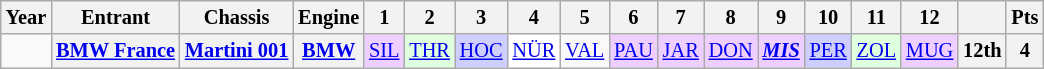<table class="wikitable" style="text-align:center; font-size:85%">
<tr>
<th>Year</th>
<th>Entrant</th>
<th>Chassis</th>
<th>Engine</th>
<th>1</th>
<th>2</th>
<th>3</th>
<th>4</th>
<th>5</th>
<th>6</th>
<th>7</th>
<th>8</th>
<th>9</th>
<th>10</th>
<th>11</th>
<th>12</th>
<th></th>
<th>Pts</th>
</tr>
<tr>
<td></td>
<th nowrap><a href='#'>BMW France</a></th>
<th nowrap><a href='#'>Martini 001</a></th>
<th nowrap><a href='#'>BMW</a></th>
<td style="background:#EFCFFF;"><a href='#'>SIL</a><br></td>
<td style="background:#DFFFDF;"><a href='#'>THR</a><br></td>
<td style="background:#CFCFFF;"><a href='#'>HOC</a><br></td>
<td style="background:#FFFFFF;"><a href='#'>NÜR</a><br></td>
<td><a href='#'>VAL</a></td>
<td style="background:#EFCFFF;"><a href='#'>PAU</a><br></td>
<td style="background:#EFCFFF;"><a href='#'>JAR</a><br></td>
<td style="background:#EFCFFF;"><a href='#'>DON</a><br></td>
<td style="background:#EFCFFF;"><strong><em><a href='#'>MIS</a></em></strong><br></td>
<td style="background:#CFCFFF;"><a href='#'>PER</a><br></td>
<td style="background:#DFFFDF;"><a href='#'>ZOL</a><br></td>
<td style="background:#EFCFFF;"><a href='#'>MUG</a><br></td>
<th>12th</th>
<th>4</th>
</tr>
</table>
